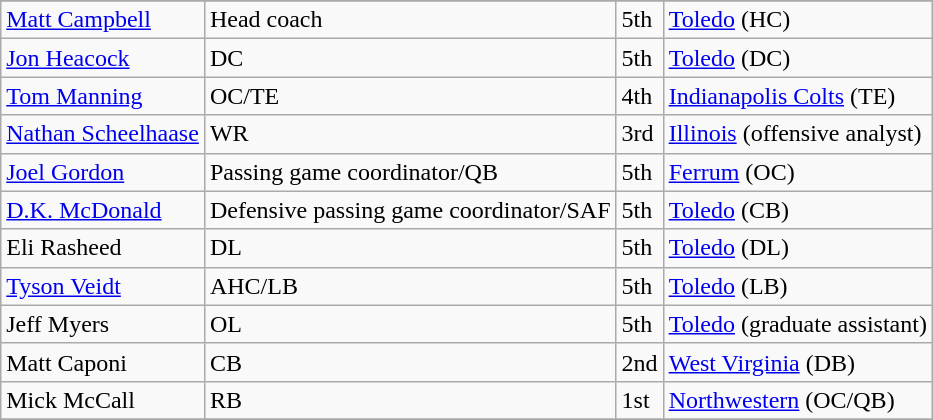<table class="wikitable">
<tr>
</tr>
<tr>
<td><a href='#'>Matt Campbell</a></td>
<td>Head coach</td>
<td>5th</td>
<td><a href='#'>Toledo</a> (HC)</td>
</tr>
<tr>
<td><a href='#'>Jon Heacock</a></td>
<td>DC</td>
<td>5th</td>
<td><a href='#'>Toledo</a> (DC)</td>
</tr>
<tr>
<td><a href='#'>Tom Manning</a></td>
<td>OC/TE</td>
<td>4th</td>
<td><a href='#'>Indianapolis Colts</a> (TE)</td>
</tr>
<tr>
<td><a href='#'>Nathan Scheelhaase</a></td>
<td>WR</td>
<td>3rd</td>
<td><a href='#'>Illinois</a> (offensive analyst)</td>
</tr>
<tr>
<td><a href='#'>Joel Gordon</a></td>
<td>Passing game coordinator/QB</td>
<td>5th</td>
<td><a href='#'>Ferrum</a> (OC)</td>
</tr>
<tr>
<td><a href='#'>D.K. McDonald</a></td>
<td>Defensive passing game coordinator/SAF</td>
<td>5th</td>
<td><a href='#'>Toledo</a> (CB)</td>
</tr>
<tr>
<td>Eli Rasheed</td>
<td>DL</td>
<td>5th</td>
<td><a href='#'>Toledo</a> (DL)</td>
</tr>
<tr>
<td><a href='#'>Tyson Veidt</a></td>
<td>AHC/LB</td>
<td>5th</td>
<td><a href='#'>Toledo</a> (LB)</td>
</tr>
<tr>
<td>Jeff Myers</td>
<td>OL</td>
<td>5th</td>
<td><a href='#'>Toledo</a> (graduate assistant)</td>
</tr>
<tr>
<td>Matt Caponi</td>
<td>CB</td>
<td>2nd</td>
<td><a href='#'>West Virginia</a> (DB)</td>
</tr>
<tr>
<td>Mick McCall</td>
<td>RB</td>
<td>1st</td>
<td><a href='#'>Northwestern</a> (OC/QB)</td>
</tr>
<tr>
</tr>
</table>
